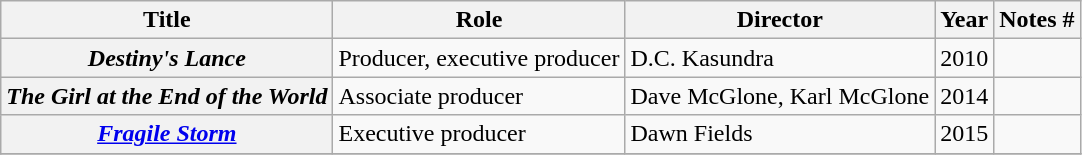<table class="wikitable plainrowheaders sortable">
<tr>
<th scope="col">Title</th>
<th scope="col">Role</th>
<th scope="col">Director</th>
<th scope="col">Year</th>
<th scope="col" class="unsortable">Notes #</th>
</tr>
<tr>
<th scope="row"><em>Destiny's Lance</em></th>
<td>Producer, executive producer</td>
<td>D.C. Kasundra</td>
<td>2010</td>
<td></td>
</tr>
<tr>
<th scope="row"><em>The Girl at the End of the World</em></th>
<td>Associate producer</td>
<td>Dave McGlone, Karl McGlone</td>
<td>2014</td>
<td></td>
</tr>
<tr>
<th scope="row"><em><a href='#'>Fragile Storm</a></em></th>
<td>Executive producer</td>
<td>Dawn Fields</td>
<td>2015</td>
<td></td>
</tr>
<tr>
</tr>
</table>
